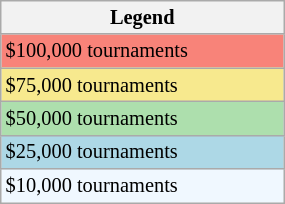<table class="wikitable" style="font-size:85%; width:15%;">
<tr>
<th>Legend</th>
</tr>
<tr style="background:#f88379;">
<td>$100,000 tournaments</td>
</tr>
<tr style="background:#f7e98e;">
<td>$75,000 tournaments</td>
</tr>
<tr style="background:#addfad;">
<td>$50,000 tournaments</td>
</tr>
<tr style="background:lightblue;">
<td>$25,000 tournaments</td>
</tr>
<tr style="background:#f0f8ff;">
<td>$10,000 tournaments</td>
</tr>
</table>
